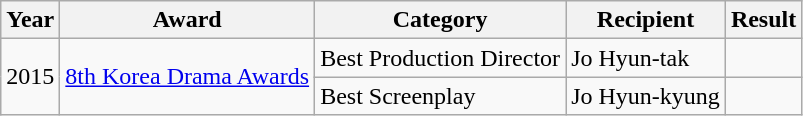<table class="wikitable">
<tr>
<th>Year</th>
<th>Award</th>
<th>Category</th>
<th>Recipient</th>
<th>Result</th>
</tr>
<tr>
<td rowspan="2">2015</td>
<td rowspan="2"><a href='#'>8th Korea Drama Awards</a></td>
<td>Best Production Director</td>
<td>Jo Hyun-tak</td>
<td></td>
</tr>
<tr>
<td>Best Screenplay</td>
<td>Jo Hyun-kyung</td>
<td></td>
</tr>
</table>
